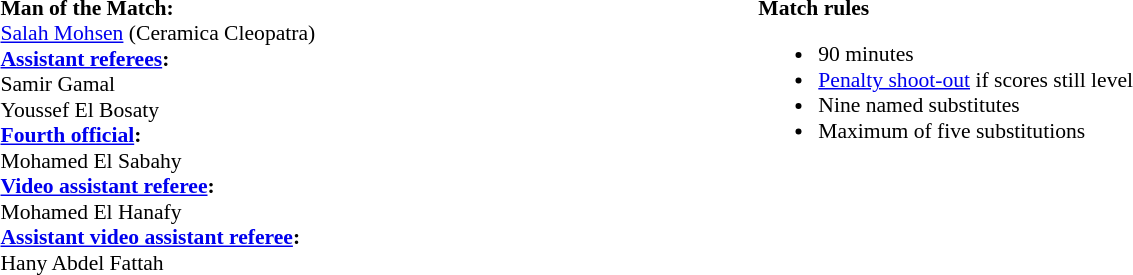<table width=100% style="font-size:90%">
<tr>
<td><br><strong>Man of the Match:</strong>
<br><a href='#'>Salah Mohsen</a> (Ceramica Cleopatra)<br><strong><a href='#'>Assistant referees</a>:</strong>
<br>Samir Gamal
<br>Youssef El Bosaty
<br><strong><a href='#'>Fourth official</a>:</strong>
<br>Mohamed El Sabahy
<br><strong><a href='#'>Video assistant referee</a>:</strong>
<br>Mohamed El Hanafy
<br><strong><a href='#'>Assistant video assistant referee</a>:</strong>
<br>Hany Abdel Fattah</td>
<td style="width:60%;vertical-align:top"><br><strong>Match rules</strong><ul><li>90 minutes</li><li><a href='#'>Penalty shoot-out</a> if scores still level</li><li>Nine named substitutes</li><li>Maximum of five substitutions</li></ul></td>
</tr>
</table>
